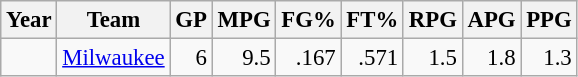<table class="wikitable sortable" style="font-size:95%; text-align:right;">
<tr>
<th>Year</th>
<th>Team</th>
<th>GP</th>
<th>MPG</th>
<th>FG%</th>
<th>FT%</th>
<th>RPG</th>
<th>APG</th>
<th>PPG</th>
</tr>
<tr>
<td style="text-align:left;"></td>
<td style="text-align:left;"><a href='#'>Milwaukee</a></td>
<td>6</td>
<td>9.5</td>
<td>.167</td>
<td>.571</td>
<td>1.5</td>
<td>1.8</td>
<td>1.3</td>
</tr>
</table>
